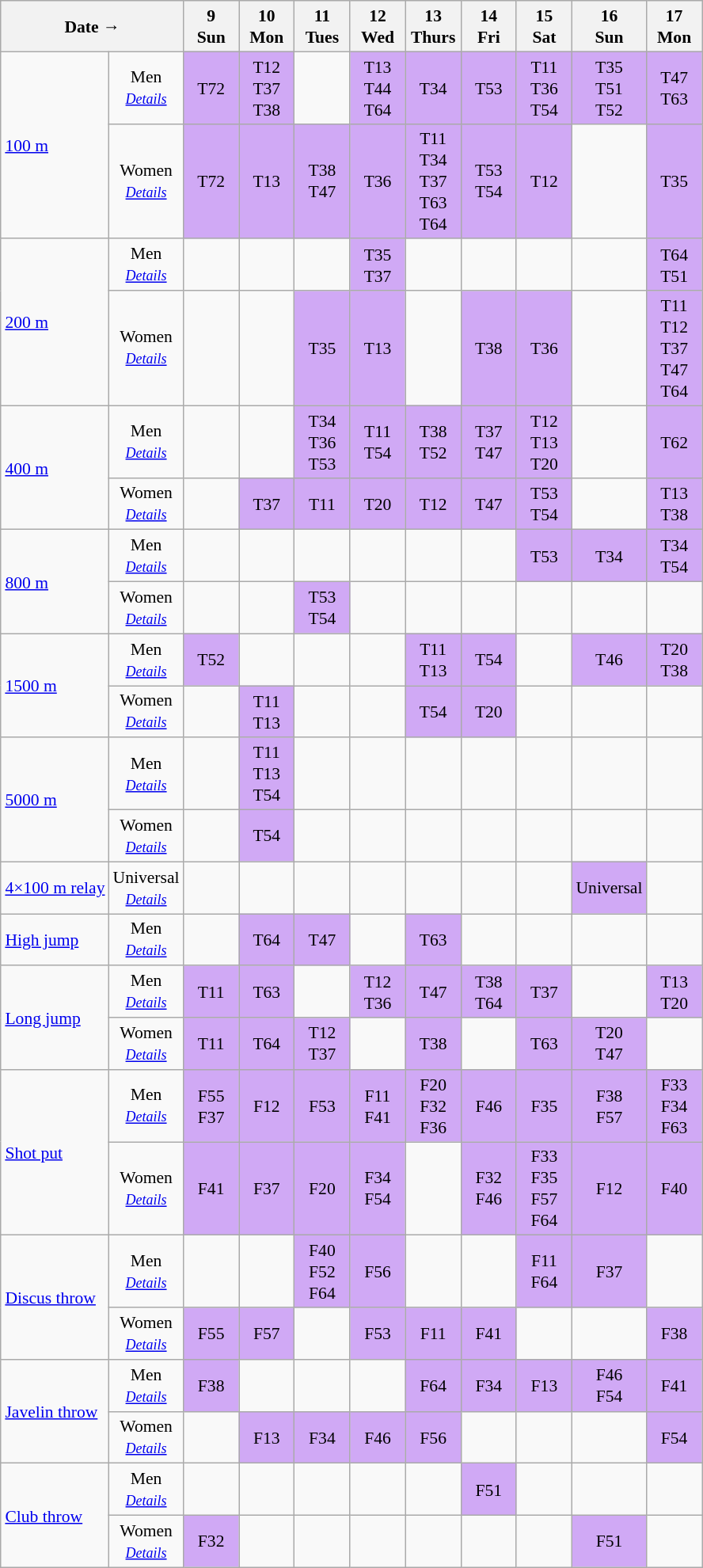<table class="wikitable" style="margin:0.5em auto; font-size:90%; line-height:1.25em;">
<tr align="center">
<th colspan="2">Date →</th>
<th width="40px">9<br>Sun</th>
<th width="40px">10<br>Mon</th>
<th width="40px">11<br>Tues</th>
<th width="40px">12<br>Wed</th>
<th width="40px">13<br>Thurs</th>
<th width="40px">14<br>Fri</th>
<th width="40px">15<br>Sat</th>
<th width="40px">16<br>Sun</th>
<th width="40px">17<br>Mon</th>
</tr>
<tr align="center">
<td align="left" rowspan="2"><a href='#'>100 m</a></td>
<td>Men<br><small><em><a href='#'>Details</a></em></small></td>
<td bgcolor="#D0A9F5">T72</td>
<td bgcolor="#D0A9F5">T12<br>T37<br>T38</td>
<td></td>
<td bgcolor="#D0A9F5">T13<br>T44<br>T64</td>
<td bgcolor="#D0A9F5">T34</td>
<td bgcolor="#D0A9F5">T53</td>
<td bgcolor="#D0A9F5">T11<br>T36<br>T54</td>
<td bgcolor="#D0A9F5">T35<br>T51<br>T52</td>
<td bgcolor="#D0A9F5">T47<br>T63</td>
</tr>
<tr align="center">
<td>Women <br><small><em><a href='#'>Details</a></em></small></td>
<td bgcolor="#D0A9F5">T72</td>
<td bgcolor="#D0A9F5">T13</td>
<td bgcolor="#D0A9F5">T38<br>T47</td>
<td bgcolor="#D0A9F5">T36</td>
<td bgcolor="#D0A9F5">T11<br>T34<br>T37<br>T63<br>T64</td>
<td bgcolor="#D0A9F5">T53<br>T54</td>
<td bgcolor="#D0A9F5">T12</td>
<td></td>
<td bgcolor="#D0A9F5">T35</td>
</tr>
<tr align="center">
<td align="left" rowspan="2"><a href='#'>200 m</a></td>
<td>Men<br><small><em><a href='#'>Details</a></em></small></td>
<td></td>
<td></td>
<td></td>
<td bgcolor="#D0A9F5">T35<br>T37</td>
<td></td>
<td></td>
<td></td>
<td></td>
<td bgcolor="#D0A9F5">T64<br>T51</td>
</tr>
<tr align="center">
<td>Women <br><small><em><a href='#'>Details</a></em></small></td>
<td></td>
<td></td>
<td bgcolor="#D0A9F5">T35</td>
<td bgcolor="#D0A9F5">T13</td>
<td></td>
<td bgcolor="#D0A9F5">T38</td>
<td bgcolor="#D0A9F5">T36</td>
<td></td>
<td bgcolor="#D0A9F5">T11<br>T12<br>T37<br>T47<br>T64</td>
</tr>
<tr align="center">
<td align="left" rowspan="2"><a href='#'>400 m</a></td>
<td>Men<br><small><em><a href='#'>Details</a></em></small></td>
<td></td>
<td></td>
<td bgcolor="#D0A9F5">T34<br>T36<br>T53</td>
<td bgcolor="#D0A9F5">T11<br>T54</td>
<td bgcolor="#D0A9F5">T38<br>T52</td>
<td bgcolor="#D0A9F5">T37<br>T47</td>
<td bgcolor="#D0A9F5">T12<br>T13<br>T20</td>
<td></td>
<td bgcolor="#D0A9F5">T62</td>
</tr>
<tr align="center">
<td>Women <br><small><em><a href='#'>Details</a></em></small></td>
<td></td>
<td bgcolor="#D0A9F5">T37</td>
<td bgcolor="#D0A9F5">T11</td>
<td bgcolor="#D0A9F5">T20</td>
<td bgcolor="#D0A9F5">T12</td>
<td bgcolor="#D0A9F5">T47</td>
<td bgcolor="#D0A9F5">T53<br>T54</td>
<td></td>
<td bgcolor="#D0A9F5">T13<br>T38</td>
</tr>
<tr align="center">
<td align="left" rowspan="2"><a href='#'>800 m</a></td>
<td>Men<br><small><em><a href='#'>Details</a></em></small></td>
<td></td>
<td></td>
<td></td>
<td></td>
<td></td>
<td></td>
<td bgcolor="#D0A9F5">T53</td>
<td bgcolor="#D0A9F5">T34</td>
<td bgcolor="#D0A9F5">T34<br>T54</td>
</tr>
<tr align="center">
<td>Women <br><small><em><a href='#'>Details</a></em></small></td>
<td></td>
<td></td>
<td bgcolor="#D0A9F5">T53<br>T54</td>
<td></td>
<td></td>
<td></td>
<td></td>
<td></td>
<td></td>
</tr>
<tr align="center">
<td align="left" rowspan="2"><a href='#'>1500 m</a></td>
<td>Men<br><small><em><a href='#'>Details</a></em></small></td>
<td bgcolor="#D0A9F5">T52</td>
<td></td>
<td></td>
<td></td>
<td bgcolor="#D0A9F5">T11<br>T13</td>
<td bgcolor="#D0A9F5">T54</td>
<td></td>
<td bgcolor="#D0A9F5">T46</td>
<td bgcolor="#D0A9F5">T20<br>T38</td>
</tr>
<tr align="center">
<td>Women <br><small><em><a href='#'>Details</a></em></small></td>
<td></td>
<td bgcolor="#D0A9F5">T11<br>T13</td>
<td></td>
<td></td>
<td bgcolor="#D0A9F5">T54</td>
<td bgcolor="#D0A9F5">T20</td>
<td></td>
<td></td>
<td></td>
</tr>
<tr align="center">
<td align="left" rowspan="2"><a href='#'>5000 m</a></td>
<td>Men<br><small><em><a href='#'>Details</a></em></small></td>
<td></td>
<td bgcolor="#D0A9F5">T11<br>T13<br>T54</td>
<td></td>
<td></td>
<td></td>
<td></td>
<td></td>
<td></td>
<td></td>
</tr>
<tr align="center">
<td>Women <br><small><em><a href='#'>Details</a></em></small></td>
<td></td>
<td bgcolor="D0A9F5">T54</td>
<td></td>
<td></td>
<td></td>
<td></td>
<td></td>
<td></td>
<td></td>
</tr>
<tr align="center">
<td align="left"><a href='#'>4×100 m relay</a></td>
<td>Universal<br><small><em><a href='#'>Details</a></em></small></td>
<td></td>
<td></td>
<td></td>
<td></td>
<td></td>
<td></td>
<td></td>
<td bgcolor="#D0A9F5">Universal</td>
<td></td>
</tr>
<tr align="center">
<td align="left"><a href='#'>High jump</a></td>
<td>Men<br><small><em><a href='#'>Details</a></em></small></td>
<td></td>
<td bgcolor="#D0A9F5">T64</td>
<td bgcolor="#D0A9F5">T47</td>
<td></td>
<td bgcolor="#D0A9F5">T63</td>
<td></td>
<td></td>
<td></td>
<td></td>
</tr>
<tr align="center">
<td align="left" rowspan="2"><a href='#'>Long jump</a></td>
<td>Men<br><small><em><a href='#'>Details</a></em></small></td>
<td bgcolor="#D0A9F5">T11</td>
<td bgcolor="#D0A9F5">T63</td>
<td></td>
<td bgcolor="#D0A9F5">T12<br>T36</td>
<td bgcolor="#D0A9F5">T47</td>
<td bgcolor="#D0A9F5">T38<br>T64</td>
<td bgcolor="#D0A9F5">T37</td>
<td></td>
<td bgcolor="#D0A9F5">T13<br>T20</td>
</tr>
<tr align="center">
<td>Women <br><small><em><a href='#'>Details</a></em></small></td>
<td bgcolor="#D0A9F5">T11</td>
<td bgcolor="#D0A9F5">T64</td>
<td bgcolor="#D0A9F5">T12<br>T37</td>
<td></td>
<td bgcolor="#D0A9F5">T38</td>
<td></td>
<td bgcolor="#D0A9F5">T63</td>
<td bgcolor="#D0A9F5">T20<br>T47</td>
<td></td>
</tr>
<tr align="center">
<td align="left" rowspan="2"><a href='#'>Shot put</a></td>
<td>Men<br><small><em><a href='#'>Details</a></em></small></td>
<td bgcolor="#D0A9F5">F55<br>F37</td>
<td bgcolor="#D0A9F5">F12</td>
<td bgcolor="#D0A9F5">F53</td>
<td bgcolor="#D0A9F5">F11<br>F41</td>
<td bgcolor="#D0A9F5">F20<br>F32<br>F36</td>
<td bgcolor="#D0A9F5">F46</td>
<td bgcolor="#D0A9F5">F35</td>
<td bgcolor="#D0A9F5">F38<br>F57</td>
<td bgcolor="#D0A9F5">F33<br>F34<br>F63</td>
</tr>
<tr align="center">
<td>Women <br><small><em><a href='#'>Details</a></em></small></td>
<td bgcolor="#D0A9F5">F41</td>
<td bgcolor="#D0A9F5">F37</td>
<td bgcolor="#D0A9F5">F20</td>
<td bgcolor="#D0A9F5">F34<br>F54</td>
<td></td>
<td bgcolor="#D0A9F5">F32<br>F46</td>
<td bgcolor="#D0A9F5">F33<br>F35<br>F57<br>F64</td>
<td bgcolor="#D0A9F5">F12</td>
<td bgcolor="#D0A9F5">F40</td>
</tr>
<tr align="center">
<td align="left" rowspan="2"><a href='#'>Discus throw</a></td>
<td>Men<br><small><em><a href='#'>Details</a></em></small></td>
<td></td>
<td></td>
<td bgcolor="#D0A9F5">F40<br>F52<br>F64</td>
<td bgcolor="#D0A9F5">F56</td>
<td></td>
<td></td>
<td bgcolor="#D0A9F5">F11<br>F64</td>
<td bgcolor="#D0A9F5">F37</td>
<td></td>
</tr>
<tr align="center">
<td>Women <br><small><em><a href='#'>Details</a></em></small></td>
<td bgcolor="#D0A9F5">F55</td>
<td bgcolor="#D0A9F5">F57</td>
<td></td>
<td bgcolor="#D0A9F5">F53</td>
<td bgcolor="#D0A9F5">F11</td>
<td bgcolor="#D0A9F5">F41</td>
<td></td>
<td></td>
<td bgcolor="#D0A9F5">F38</td>
</tr>
<tr align="center">
<td align="left" rowspan="2"><a href='#'>Javelin throw</a></td>
<td>Men<br><small><em><a href='#'>Details</a></em></small></td>
<td bgcolor="#D0A9F5">F38</td>
<td></td>
<td></td>
<td></td>
<td bgcolor="#D0A9F5">F64</td>
<td bgcolor="#D0A9F5">F34</td>
<td bgcolor="#D0A9F5">F13</td>
<td bgcolor="#D0A9F5">F46<br>F54</td>
<td bgcolor="#D0A9F5">F41</td>
</tr>
<tr align="center">
<td>Women <br><small><em><a href='#'>Details</a></em></small></td>
<td></td>
<td bgcolor="#D0A9F5">F13</td>
<td bgcolor="#D0A9F5">F34</td>
<td bgcolor="#D0A9F5">F46</td>
<td bgcolor="#D0A9F5">F56</td>
<td></td>
<td></td>
<td></td>
<td bgcolor="#D0A9F5">F54</td>
</tr>
<tr align="center">
<td align="left" rowspan="2"><a href='#'>Club throw</a></td>
<td>Men<br><small><em><a href='#'>Details</a></em></small></td>
<td></td>
<td></td>
<td></td>
<td></td>
<td></td>
<td bgcolor="#D0A9F5">F51</td>
<td></td>
<td></td>
<td></td>
</tr>
<tr align="center">
<td>Women <br><small><em><a href='#'>Details</a></em></small></td>
<td bgcolor="#D0A9F5">F32</td>
<td></td>
<td></td>
<td></td>
<td></td>
<td></td>
<td></td>
<td bgcolor="#D0A9F5">F51</td>
<td></td>
</tr>
</table>
